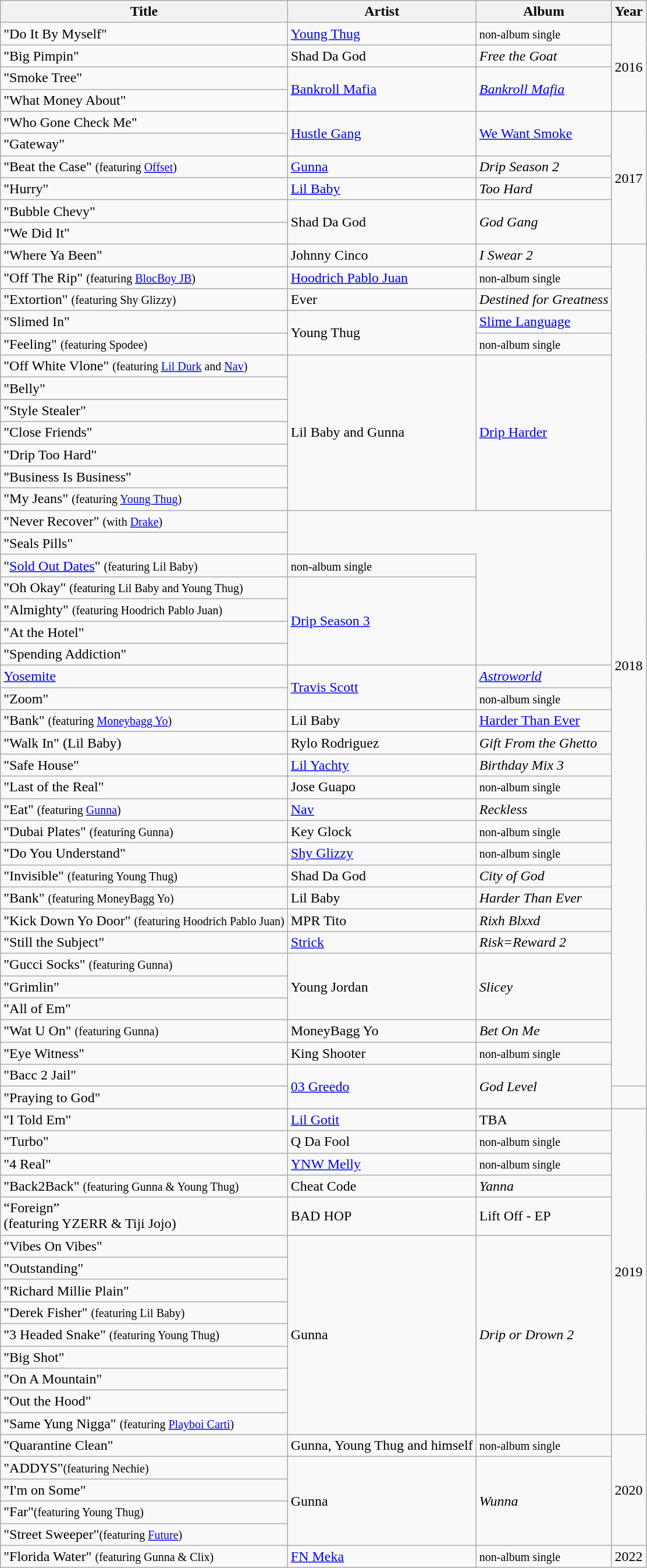<table class="wikitable">
<tr>
<th>Title</th>
<th>Artist</th>
<th>Album</th>
<th>Year</th>
</tr>
<tr>
<td>"Do It By Myself"</td>
<td><a href='#'>Young Thug</a></td>
<td><small>non-album single</small></td>
<td rowspan="4">2016</td>
</tr>
<tr>
<td>"Big Pimpin"</td>
<td>Shad Da God</td>
<td><em>Free the Goat</em></td>
</tr>
<tr>
<td>"Smoke Tree"</td>
<td rowspan="2"><a href='#'>Bankroll Mafia</a></td>
<td rowspan="2"><em><a href='#'>Bankroll Mafia</a></em></td>
</tr>
<tr>
<td>"What Money About"</td>
</tr>
<tr>
<td>"Who Gone Check Me"</td>
<td rowspan="2"><a href='#'>Hustle Gang</a></td>
<td rowspan="2"><a href='#'>We Want Smoke</a></td>
<td rowspan="6">2017</td>
</tr>
<tr>
<td>"Gateway"</td>
</tr>
<tr>
<td>"Beat the Case" <small>(featuring <a href='#'>Offset</a>)</small></td>
<td><a href='#'>Gunna</a></td>
<td><em>Drip Season 2</em></td>
</tr>
<tr>
<td>"Hurry"</td>
<td><a href='#'>Lil Baby</a></td>
<td><em>Too Hard</em></td>
</tr>
<tr>
<td>"Bubble Chevy"</td>
<td rowspan="2">Shad Da God</td>
<td rowspan="2"><em>God Gang</em></td>
</tr>
<tr>
<td>"We Did It"</td>
</tr>
<tr>
<td>"Where Ya Been"</td>
<td>Johnny Cinco</td>
<td><em>I Swear 2</em></td>
<td rowspan="39">2018</td>
</tr>
<tr>
<td>"Off The Rip" <small>(featuring <a href='#'>BlocBoy JB</a>)</small></td>
<td><a href='#'>Hoodrich Pablo Juan</a></td>
<td><small>non-album single</small></td>
</tr>
<tr>
<td>"Extortion" <small>(featuring Shy Glizzy)</small></td>
<td>Ever</td>
<td><em>Destined for Greatness</em></td>
</tr>
<tr>
<td>"Slimed In"</td>
<td rowspan="2">Young Thug</td>
<td><a href='#'>Slime Language</a></td>
</tr>
<tr>
<td>"Feeling" <small>(featuring Spodee)</small></td>
<td><small>non-album single</small></td>
</tr>
<tr>
<td>"Off White Vlone" <small>(featuring <a href='#'>Lil Durk</a> and <a href='#'>Nav</a>)</small></td>
<td rowspan="8">Lil Baby and Gunna</td>
<td rowspan="8"><a href='#'>Drip Harder</a></td>
</tr>
<tr>
<td>"Belly"</td>
</tr>
<tr>
</tr>
<tr>
<td>"Style Stealer"</td>
</tr>
<tr>
<td>"Close Friends"</td>
</tr>
<tr>
<td>"Drip Too Hard"</td>
</tr>
<tr>
<td>"Business Is Business"</td>
</tr>
<tr>
<td>"My Jeans" <small>(featuring <a href='#'>Young Thug</a>)</small></td>
</tr>
<tr>
<td>"Never Recover" <small>(with <a href='#'>Drake</a>)</small></td>
</tr>
<tr>
<td>"Seals Pills"</td>
</tr>
<tr>
<td>"<a href='#'>Sold Out Dates</a>" <small>(featuring Lil Baby)</small></td>
<td><small>non-album single</small></td>
</tr>
<tr>
<td>"Oh Okay" <small>(featuring Lil Baby and Young Thug)</small></td>
<td rowspan="4"><a href='#'>Drip Season 3</a></td>
</tr>
<tr>
<td>"Almighty" <small>(featuring Hoodrich Pablo Juan)</small></td>
</tr>
<tr>
<td>"At the Hotel"</td>
</tr>
<tr>
<td>"Spending Addiction"</td>
</tr>
<tr>
<td><a href='#'>Yosemite</a></td>
<td rowspan="2"><a href='#'>Travis Scott</a></td>
<td><em><a href='#'>Astroworld</a></em></td>
</tr>
<tr>
<td>"Zoom"</td>
<td><small>non-album single</small></td>
</tr>
<tr>
<td>"Bank" <small>(featuring <a href='#'>Moneybagg Yo</a>)</small></td>
<td>Lil Baby</td>
<td><a href='#'>Harder Than Ever</a></td>
</tr>
<tr>
<td>"Walk In" (Lil Baby)</td>
<td>Rylo Rodriguez</td>
<td><em>Gift From the Ghetto</em></td>
</tr>
<tr>
<td>"Safe House"</td>
<td><a href='#'>Lil Yachty</a></td>
<td><em>Birthday Mix 3</em></td>
</tr>
<tr>
<td>"Last of the Real"</td>
<td>Jose Guapo</td>
<td><small>non-album single</small></td>
</tr>
<tr>
<td>"Eat" <small>(featuring <a href='#'>Gunna</a>)</small></td>
<td><a href='#'>Nav</a></td>
<td><em>Reckless</em></td>
</tr>
<tr>
<td>"Dubai Plates" <small>(featuring Gunna)</small></td>
<td>Key Glock</td>
<td><small>non-album single</small></td>
</tr>
<tr>
<td>"Do You Understand"</td>
<td><a href='#'>Shy Glizzy</a></td>
<td><small>non-album single</small></td>
</tr>
<tr>
<td>"Invisible" <small>(featuring Young Thug)</small></td>
<td>Shad Da God</td>
<td><em>City of God</em></td>
</tr>
<tr>
<td>"Bank" <small>(featuring MoneyBagg Yo)</small></td>
<td>Lil Baby</td>
<td><em>Harder Than Ever</em></td>
</tr>
<tr>
<td>"Kick Down Yo Door" <small>(featuring Hoodrich Pablo Juan)</small></td>
<td>MPR Tito</td>
<td><em>Rixh Blxxd</em></td>
</tr>
<tr>
<td>"Still the Subject"</td>
<td><a href='#'>Strick</a></td>
<td><em>Risk=Reward 2</em></td>
</tr>
<tr>
<td>"Gucci Socks" <small>(featuring Gunna)</small></td>
<td rowspan="3">Young Jordan</td>
<td rowspan="3"><em>Slicey</em></td>
</tr>
<tr>
<td>"Grimlin"</td>
</tr>
<tr>
<td>"All of Em"</td>
</tr>
<tr>
<td>"Wat U On" <small>(featuring Gunna)</small></td>
<td>MoneyBagg Yo</td>
<td><em>Bet On Me</em></td>
</tr>
<tr>
<td>"Eye Witness"</td>
<td>King Shooter</td>
<td><small>non-album single</small></td>
</tr>
<tr>
<td>"Bacc 2 Jail"</td>
<td rowspan="2"><a href='#'>03 Greedo</a></td>
<td rowspan="2"><em>God Level</em></td>
</tr>
<tr>
<td>"Praying to God"</td>
</tr>
<tr>
<td>"I Told Em"</td>
<td><a href='#'>Lil Gotit</a></td>
<td>TBA</td>
<td rowspan="14">2019</td>
</tr>
<tr>
<td>"Turbo"</td>
<td>Q Da Fool</td>
<td><small>non-album single</small></td>
</tr>
<tr>
<td>"4 Real"</td>
<td><a href='#'>YNW Melly</a></td>
<td><small>non-album single</small></td>
</tr>
<tr>
<td>"Back2Back" <small>(featuring Gunna & Young Thug)</small></td>
<td>Cheat Code</td>
<td><em>Yanna</em></td>
</tr>
<tr>
<td>“Foreign”<br>(featuring YZERR & Tiji Jojo)</td>
<td>BAD HOP</td>
<td>Lift Off - EP</td>
</tr>
<tr>
<td>"Vibes On Vibes"</td>
<td rowspan="9">Gunna</td>
<td rowspan="9"><em>Drip or Drown 2</em></td>
</tr>
<tr>
<td>"Outstanding"</td>
</tr>
<tr>
<td>"Richard Millie Plain"</td>
</tr>
<tr>
<td>"Derek Fisher" <small>(featuring Lil Baby)</small></td>
</tr>
<tr>
<td>"3 Headed Snake" <small>(featuring Young Thug)</small></td>
</tr>
<tr>
<td>"Big Shot"</td>
</tr>
<tr>
<td>"On A Mountain"</td>
</tr>
<tr>
<td>"Out the Hood"</td>
</tr>
<tr>
<td>"Same Yung Nigga" <small>(featuring <a href='#'>Playboi Carti</a>)</small></td>
</tr>
<tr>
<td>"Quarantine Clean"</td>
<td>Gunna, Young Thug and himself</td>
<td><small>non-album single</small></td>
<td rowspan="5">2020</td>
</tr>
<tr>
<td>"ADDYS"<small>(featuring Nechie)</small></td>
<td rowspan="4">Gunna</td>
<td rowspan="4"><em>Wunna</em></td>
</tr>
<tr>
<td>"I'm on Some"</td>
</tr>
<tr>
<td>"Far"<small>(featuring Young Thug)</small></td>
</tr>
<tr>
<td>"Street Sweeper"<small>(featuring <a href='#'>Future</a>)</small></td>
</tr>
<tr>
<td>"Florida Water" <small>(featuring Gunna & Clix)</small></td>
<td><a href='#'>FN Meka</a></td>
<td><small>non-album single</small></td>
<td>2022</td>
</tr>
</table>
